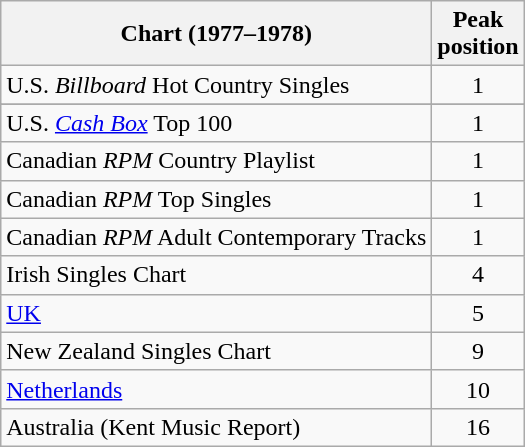<table class="wikitable sortable">
<tr>
<th align="left">Chart (1977–1978)</th>
<th>Peak<br>position</th>
</tr>
<tr>
<td>U.S. <em>Billboard</em> Hot Country Singles</td>
<td style="text-align:center;">1</td>
</tr>
<tr>
</tr>
<tr>
</tr>
<tr>
<td>U.S. <em><a href='#'>Cash Box</a></em> Top 100</td>
<td style="text-align:center;">1</td>
</tr>
<tr>
<td>Canadian <em>RPM</em> Country Playlist</td>
<td style="text-align:center;">1</td>
</tr>
<tr>
<td>Canadian <em>RPM</em> Top Singles</td>
<td style="text-align:center;">1</td>
</tr>
<tr>
<td>Canadian <em>RPM</em> Adult Contemporary Tracks</td>
<td style="text-align:center;">1</td>
</tr>
<tr>
<td>Irish Singles Chart</td>
<td style="text-align:center;">4</td>
</tr>
<tr>
<td><a href='#'>UK</a></td>
<td style="text-align:center;">5</td>
</tr>
<tr>
<td>New Zealand Singles Chart</td>
<td style="text-align:center;">9</td>
</tr>
<tr>
<td><a href='#'>Netherlands</a></td>
<td style="text-align:center;">10</td>
</tr>
<tr>
<td>Australia (Kent Music Report) </td>
<td style="text-align:center;">16</td>
</tr>
</table>
